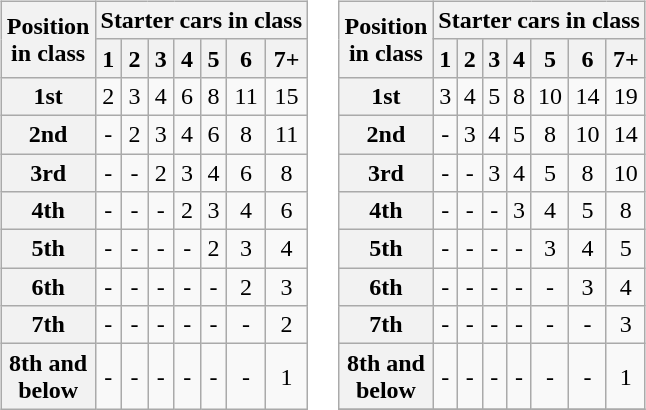<table>
<tr>
<td><br><table class="wikitable" style="text-align:center">
<tr>
<th rowspan="2">Position<br>in class</th>
<th colspan="7">Starter cars in class</th>
</tr>
<tr>
<th>1</th>
<th>2</th>
<th>3</th>
<th>4</th>
<th>5</th>
<th>6</th>
<th>7+</th>
</tr>
<tr>
<th> 1st</th>
<td>2</td>
<td>3</td>
<td>4</td>
<td>6</td>
<td>8</td>
<td>11</td>
<td>15</td>
</tr>
<tr>
<th> 2nd</th>
<td>-</td>
<td>2</td>
<td>3</td>
<td>4</td>
<td>6</td>
<td>8</td>
<td>11</td>
</tr>
<tr>
<th> 3rd</th>
<td>-</td>
<td>-</td>
<td>2</td>
<td>3</td>
<td>4</td>
<td>6</td>
<td>8</td>
</tr>
<tr>
<th> 4th</th>
<td>-</td>
<td>-</td>
<td>-</td>
<td>2</td>
<td>3</td>
<td>4</td>
<td>6</td>
</tr>
<tr>
<th> 5th</th>
<td>-</td>
<td>-</td>
<td>-</td>
<td>-</td>
<td>2</td>
<td>3</td>
<td>4</td>
</tr>
<tr>
<th> 6th</th>
<td>-</td>
<td>-</td>
<td>-</td>
<td>-</td>
<td>-</td>
<td>2</td>
<td>3</td>
</tr>
<tr>
<th> 7th</th>
<td>-</td>
<td>-</td>
<td>-</td>
<td>-</td>
<td>-</td>
<td>-</td>
<td>2</td>
</tr>
<tr>
<th> 8th and<br>below</th>
<td>-</td>
<td>-</td>
<td>-</td>
<td>-</td>
<td>-</td>
<td>-</td>
<td>1</td>
</tr>
</table>
</td>
<td><br><table class="wikitable" style="text-align:center">
<tr>
<th rowspan="2">Position<br>in class</th>
<th colspan="7">Starter cars in class</th>
</tr>
<tr>
<th>1</th>
<th>2</th>
<th>3</th>
<th>4</th>
<th>5</th>
<th>6</th>
<th>7+</th>
</tr>
<tr>
<th> 1st</th>
<td>3</td>
<td>4</td>
<td>5</td>
<td>8</td>
<td>10</td>
<td>14</td>
<td>19</td>
</tr>
<tr>
<th> 2nd</th>
<td>-</td>
<td>3</td>
<td>4</td>
<td>5</td>
<td>8</td>
<td>10</td>
<td>14</td>
</tr>
<tr>
<th> 3rd</th>
<td>-</td>
<td>-</td>
<td>3</td>
<td>4</td>
<td>5</td>
<td>8</td>
<td>10</td>
</tr>
<tr>
<th> 4th</th>
<td>-</td>
<td>-</td>
<td>-</td>
<td>3</td>
<td>4</td>
<td>5</td>
<td>8</td>
</tr>
<tr>
<th> 5th</th>
<td>-</td>
<td>-</td>
<td>-</td>
<td>-</td>
<td>3</td>
<td>4</td>
<td>5</td>
</tr>
<tr>
<th> 6th</th>
<td>-</td>
<td>-</td>
<td>-</td>
<td>-</td>
<td>-</td>
<td>3</td>
<td>4</td>
</tr>
<tr>
<th> 7th</th>
<td>-</td>
<td>-</td>
<td>-</td>
<td>-</td>
<td>-</td>
<td>-</td>
<td>3</td>
</tr>
<tr>
<th> 8th and<br>below</th>
<td>-</td>
<td>-</td>
<td>-</td>
<td>-</td>
<td>-</td>
<td>-</td>
<td>1</td>
</tr>
<tr>
</tr>
</table>
</td>
</tr>
</table>
